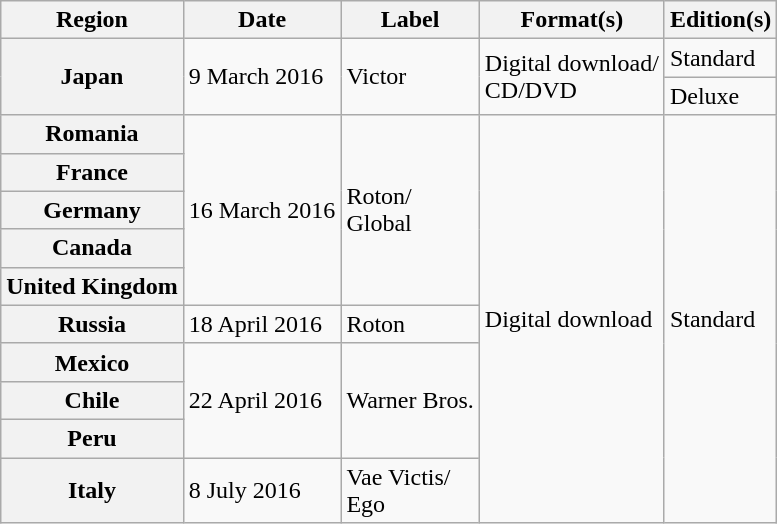<table class="wikitable plainrowheaders">
<tr>
<th scope="col">Region</th>
<th scope="col">Date</th>
<th scope="col">Label</th>
<th scope="col">Format(s)</th>
<th scope="col">Edition(s)</th>
</tr>
<tr>
<th scope="row" rowspan= "2">Japan</th>
<td rowspan="2">9 March 2016</td>
<td rowspan= "2">Victor</td>
<td rowspan= "2">Digital download/<br>CD/DVD</td>
<td>Standard</td>
</tr>
<tr>
<td>Deluxe</td>
</tr>
<tr>
<th scope="row">Romania</th>
<td rowspan="5">16 March 2016</td>
<td rowspan="5">Roton/<br>Global</td>
<td rowspan= "10">Digital download</td>
<td rowspan= "10">Standard</td>
</tr>
<tr>
<th scope="row">France</th>
</tr>
<tr>
<th scope="row">Germany</th>
</tr>
<tr>
<th scope="row">Canada</th>
</tr>
<tr>
<th scope="row">United Kingdom</th>
</tr>
<tr>
<th scope="row">Russia</th>
<td rowspan="1">18 April 2016</td>
<td rowspan="1">Roton</td>
</tr>
<tr>
<th scope="row">Mexico</th>
<td rowspan="3">22 April 2016</td>
<td rowspan="3">Warner Bros.</td>
</tr>
<tr>
<th scope="row">Chile</th>
</tr>
<tr>
<th scope="row">Peru</th>
</tr>
<tr>
<th scope="row">Italy</th>
<td>8 July 2016</td>
<td>Vae Victis/<br>Ego</td>
</tr>
</table>
